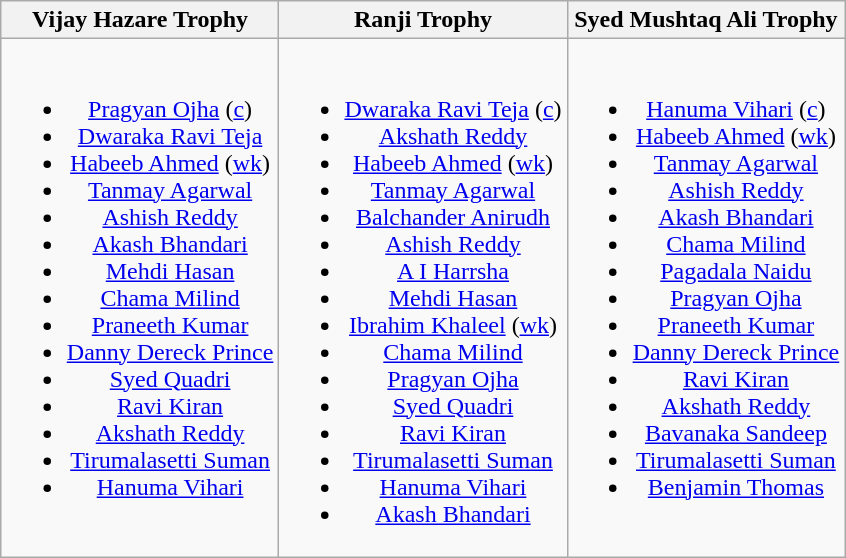<table class="wikitable" style="text-align:center; margin:auto">
<tr>
<th>Vijay Hazare Trophy</th>
<th>Ranji Trophy</th>
<th>Syed Mushtaq Ali Trophy</th>
</tr>
<tr style="vertical-align:top">
<td><br><ul><li><a href='#'>Pragyan Ojha</a> (<a href='#'>c</a>)</li><li><a href='#'>Dwaraka Ravi Teja</a></li><li><a href='#'>Habeeb Ahmed</a> (<a href='#'>wk</a>)</li><li><a href='#'>Tanmay Agarwal</a></li><li><a href='#'>Ashish Reddy</a></li><li><a href='#'>Akash Bhandari</a></li><li><a href='#'>Mehdi Hasan</a></li><li><a href='#'>Chama Milind</a></li><li><a href='#'>Praneeth Kumar</a></li><li><a href='#'>Danny Dereck Prince</a></li><li><a href='#'>Syed Quadri</a></li><li><a href='#'>Ravi Kiran</a></li><li><a href='#'>Akshath Reddy</a></li><li><a href='#'>Tirumalasetti Suman</a></li><li><a href='#'>Hanuma Vihari</a></li></ul></td>
<td><br><ul><li><a href='#'>Dwaraka Ravi Teja</a> (<a href='#'>c</a>)</li><li><a href='#'>Akshath Reddy</a></li><li><a href='#'>Habeeb Ahmed</a> (<a href='#'>wk</a>)</li><li><a href='#'>Tanmay Agarwal</a></li><li><a href='#'>Balchander Anirudh</a></li><li><a href='#'>Ashish Reddy</a></li><li><a href='#'>A I Harrsha</a></li><li><a href='#'>Mehdi Hasan</a></li><li><a href='#'>Ibrahim Khaleel</a> (<a href='#'>wk</a>)</li><li><a href='#'>Chama Milind</a></li><li><a href='#'>Pragyan Ojha</a></li><li><a href='#'>Syed Quadri</a></li><li><a href='#'>Ravi Kiran</a></li><li><a href='#'>Tirumalasetti Suman</a></li><li><a href='#'>Hanuma Vihari</a></li><li><a href='#'>Akash Bhandari</a></li></ul></td>
<td><br><ul><li><a href='#'>Hanuma Vihari</a> (<a href='#'>c</a>)</li><li><a href='#'>Habeeb Ahmed</a> (<a href='#'>wk</a>)</li><li><a href='#'>Tanmay Agarwal</a></li><li><a href='#'>Ashish Reddy</a></li><li><a href='#'>Akash Bhandari</a></li><li><a href='#'>Chama Milind</a></li><li><a href='#'>Pagadala Naidu</a></li><li><a href='#'>Pragyan Ojha</a></li><li><a href='#'>Praneeth Kumar</a></li><li><a href='#'>Danny Dereck Prince</a></li><li><a href='#'>Ravi Kiran</a></li><li><a href='#'>Akshath Reddy</a></li><li><a href='#'>Bavanaka Sandeep</a></li><li><a href='#'>Tirumalasetti Suman</a></li><li><a href='#'>Benjamin Thomas</a></li></ul></td>
</tr>
</table>
